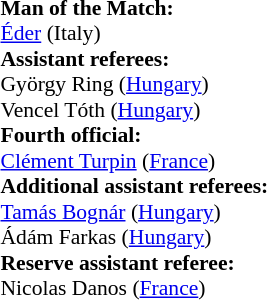<table style="width:100%; font-size:90%;">
<tr>
<td><br><strong>Man of the Match:</strong>
<br><a href='#'>Éder</a> (Italy)<br><strong>Assistant referees:</strong>
<br>György Ring (<a href='#'>Hungary</a>)
<br>Vencel Tóth (<a href='#'>Hungary</a>)
<br><strong>Fourth official:</strong>
<br><a href='#'>Clément Turpin</a> (<a href='#'>France</a>)
<br><strong>Additional assistant referees:</strong>
<br><a href='#'>Tamás Bognár</a> (<a href='#'>Hungary</a>)
<br>Ádám Farkas (<a href='#'>Hungary</a>)
<br><strong>Reserve assistant referee:</strong>
<br>Nicolas Danos (<a href='#'>France</a>)</td>
</tr>
</table>
